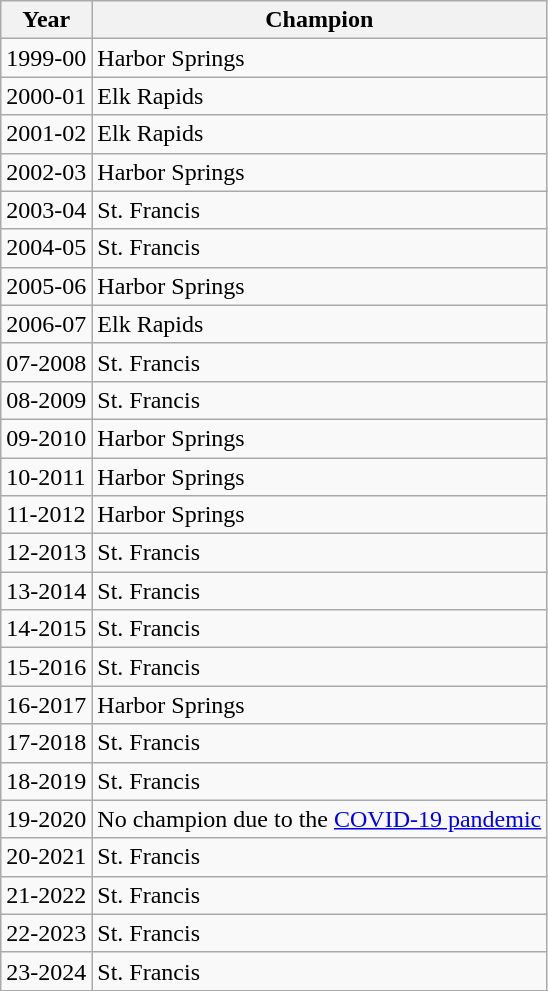<table class=wikitable>
<tr>
<th>Year</th>
<th>Champion</th>
</tr>
<tr>
<td>1999-00</td>
<td>Harbor Springs</td>
</tr>
<tr>
<td>2000-01</td>
<td>Elk Rapids</td>
</tr>
<tr>
<td>2001-02</td>
<td>Elk Rapids</td>
</tr>
<tr>
<td>2002-03</td>
<td>Harbor Springs</td>
</tr>
<tr>
<td>2003-04</td>
<td>St. Francis</td>
</tr>
<tr>
<td>2004-05</td>
<td>St. Francis</td>
</tr>
<tr>
<td>2005-06</td>
<td>Harbor Springs</td>
</tr>
<tr>
<td>2006-07</td>
<td>Elk Rapids</td>
</tr>
<tr>
<td>07-2008</td>
<td>St. Francis</td>
</tr>
<tr>
<td>08-2009</td>
<td>St. Francis</td>
</tr>
<tr>
<td>09-2010</td>
<td>Harbor Springs</td>
</tr>
<tr>
<td>10-2011</td>
<td>Harbor Springs</td>
</tr>
<tr>
<td>11-2012</td>
<td>Harbor Springs</td>
</tr>
<tr>
<td>12-2013</td>
<td>St. Francis</td>
</tr>
<tr>
<td>13-2014</td>
<td>St. Francis</td>
</tr>
<tr>
<td>14-2015</td>
<td>St. Francis</td>
</tr>
<tr>
<td>15-2016</td>
<td>St. Francis</td>
</tr>
<tr>
<td>16-2017</td>
<td>Harbor Springs</td>
</tr>
<tr>
<td>17-2018</td>
<td>St. Francis</td>
</tr>
<tr>
<td>18-2019</td>
<td>St. Francis</td>
</tr>
<tr>
<td>19-2020</td>
<td>No champion due to the <a href='#'>COVID-19 pandemic</a></td>
</tr>
<tr>
<td>20-2021</td>
<td>St. Francis</td>
</tr>
<tr>
<td>21-2022</td>
<td>St. Francis</td>
</tr>
<tr>
<td>22-2023</td>
<td>St. Francis</td>
</tr>
<tr>
<td>23-2024</td>
<td>St. Francis</td>
</tr>
</table>
